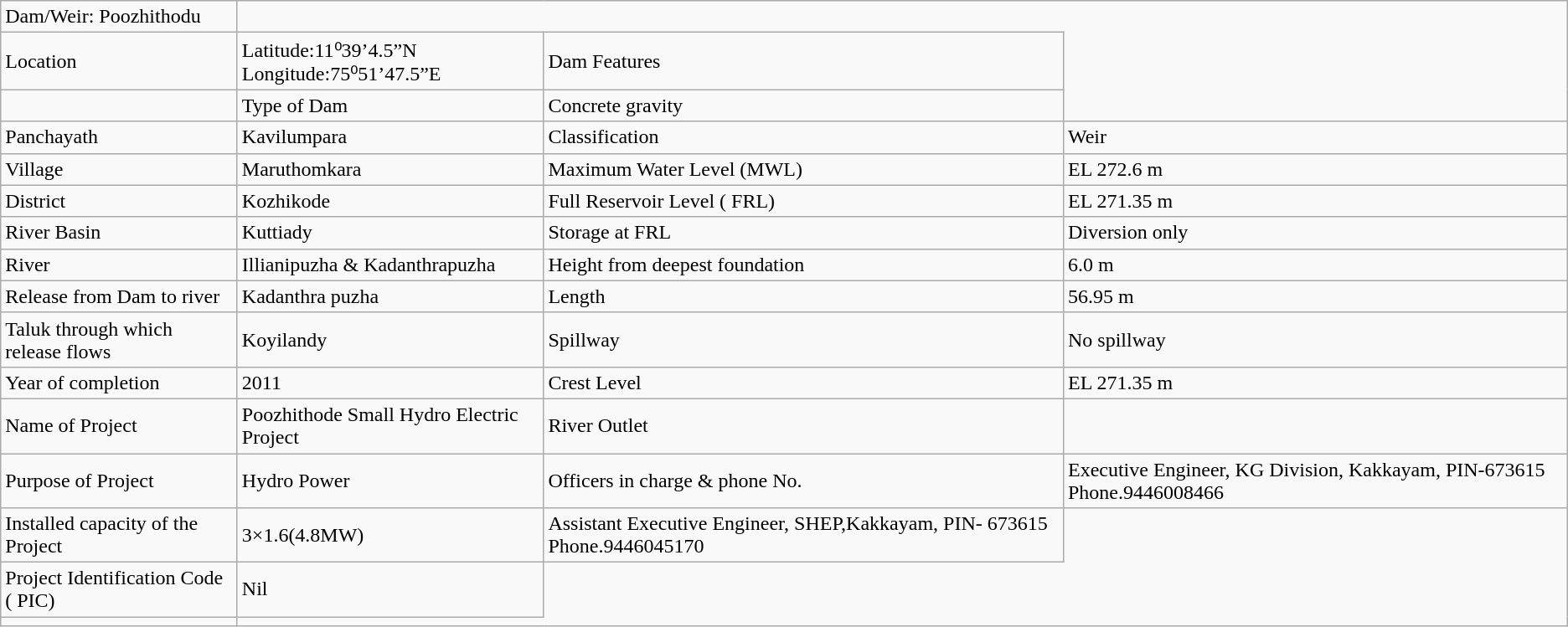<table class="wikitable">
<tr>
<td>Dam/Weir: Poozhithodu</td>
</tr>
<tr>
<td>Location</td>
<td>Latitude:11⁰39’4.5”N<br>Longitude:75⁰51’47.5”E</td>
<td>Dam Features</td>
</tr>
<tr>
<td></td>
<td>Type of Dam</td>
<td>Concrete gravity</td>
</tr>
<tr>
<td>Panchayath</td>
<td>Kavilumpara</td>
<td>Classification</td>
<td>Weir</td>
</tr>
<tr>
<td>Village</td>
<td>Maruthomkara</td>
<td>Maximum Water Level (MWL)</td>
<td>EL 272.6 m</td>
</tr>
<tr>
<td>District</td>
<td>Kozhikode</td>
<td>Full Reservoir Level ( FRL)</td>
<td>EL 271.35 m</td>
</tr>
<tr>
<td>River Basin</td>
<td>Kuttiady</td>
<td>Storage at FRL</td>
<td>Diversion only</td>
</tr>
<tr>
<td>River</td>
<td>Illianipuzha & Kadanthrapuzha</td>
<td>Height from deepest foundation</td>
<td>6.0 m</td>
</tr>
<tr>
<td>Release from Dam to river</td>
<td>Kadanthra puzha</td>
<td>Length</td>
<td>56.95 m</td>
</tr>
<tr>
<td>Taluk through which release flows</td>
<td>Koyilandy</td>
<td>Spillway</td>
<td>No spillway</td>
</tr>
<tr>
<td>Year of completion</td>
<td>2011</td>
<td>Crest Level</td>
<td>EL 271.35 m</td>
</tr>
<tr>
<td>Name of Project</td>
<td>Poozhithode Small Hydro Electric Project</td>
<td>River Outlet</td>
<td></td>
</tr>
<tr>
<td>Purpose of Project</td>
<td>Hydro Power</td>
<td>Officers in charge & phone No.</td>
<td>Executive Engineer, KG Division, Kakkayam, PIN-673615 Phone.9446008466</td>
</tr>
<tr>
<td>Installed capacity of the Project</td>
<td>3×1.6(4.8MW)</td>
<td>Assistant Executive Engineer, SHEP,Kakkayam, PIN- 673615 Phone.9446045170</td>
</tr>
<tr>
<td>Project Identification Code ( PIC)</td>
<td>Nil</td>
</tr>
<tr>
<td></td>
</tr>
</table>
